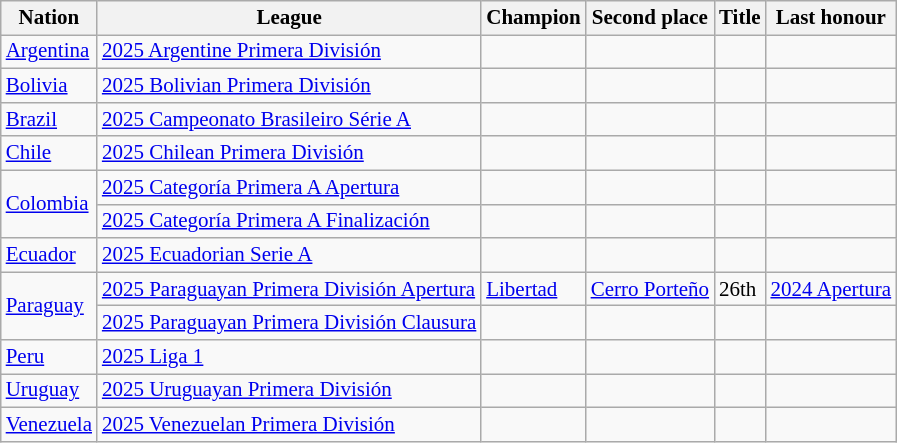<table class=wikitable style="font-size:14px">
<tr>
<th>Nation</th>
<th>League</th>
<th>Champion</th>
<th>Second place</th>
<th data-sort-type="number">Title</th>
<th>Last honour</th>
</tr>
<tr>
<td> <a href='#'>Argentina</a></td>
<td><a href='#'>2025 Argentine Primera División</a></td>
<td></td>
<td></td>
<td></td>
<td></td>
</tr>
<tr>
<td> <a href='#'>Bolivia</a></td>
<td><a href='#'>2025 Bolivian Primera División</a></td>
<td></td>
<td></td>
<td></td>
<td></td>
</tr>
<tr>
<td> <a href='#'>Brazil</a></td>
<td><a href='#'>2025 Campeonato Brasileiro Série A</a></td>
<td></td>
<td></td>
<td></td>
<td></td>
</tr>
<tr>
<td> <a href='#'>Chile</a></td>
<td><a href='#'>2025 Chilean Primera División</a></td>
<td></td>
<td></td>
<td></td>
<td></td>
</tr>
<tr>
<td rowspan=2> <a href='#'>Colombia</a></td>
<td><a href='#'>2025 Categoría Primera A Apertura</a></td>
<td></td>
<td></td>
<td></td>
<td></td>
</tr>
<tr>
<td><a href='#'>2025 Categoría Primera A Finalización</a></td>
<td></td>
<td></td>
<td></td>
<td></td>
</tr>
<tr>
<td> <a href='#'>Ecuador</a></td>
<td><a href='#'>2025 Ecuadorian Serie A</a></td>
<td></td>
<td></td>
<td></td>
<td></td>
</tr>
<tr>
<td rowspan=2> <a href='#'>Paraguay</a></td>
<td><a href='#'>2025 Paraguayan Primera División Apertura</a></td>
<td><a href='#'>Libertad</a></td>
<td><a href='#'>Cerro Porteño</a></td>
<td>26th</td>
<td><a href='#'>2024 Apertura</a></td>
</tr>
<tr>
<td><a href='#'>2025 Paraguayan Primera División Clausura</a></td>
<td></td>
<td></td>
<td></td>
<td></td>
</tr>
<tr>
<td> <a href='#'>Peru</a></td>
<td><a href='#'>2025 Liga 1</a></td>
<td></td>
<td></td>
<td></td>
<td></td>
</tr>
<tr>
<td> <a href='#'>Uruguay</a></td>
<td><a href='#'>2025 Uruguayan Primera División</a></td>
<td></td>
<td></td>
<td></td>
<td></td>
</tr>
<tr>
<td> <a href='#'>Venezuela</a></td>
<td><a href='#'>2025 Venezuelan Primera División</a></td>
<td></td>
<td></td>
<td></td>
<td></td>
</tr>
</table>
